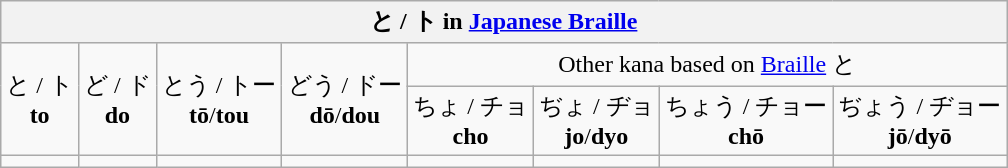<table class="wikitable nowrap" style="text-align:center">
<tr>
<th colspan=8>と / ト in <a href='#'>Japanese Braille</a></th>
</tr>
<tr>
<td rowspan=2>と / ト <br><strong>to</strong></td>
<td rowspan=2>ど / ド <br><strong>do</strong></td>
<td rowspan=2>とう / トー <br><strong>tō</strong>/<strong>tou</strong></td>
<td rowspan=2>どう / ドー <br><strong>dō</strong>/<strong>dou</strong></td>
<td colspan=4>Other kana based on <a href='#'>Braille</a> と</td>
</tr>
<tr>
<td>ちょ / チョ <br><strong>cho</strong></td>
<td>ぢょ / ヂョ <br><strong>jo</strong>/<strong>dyo</strong></td>
<td>ちょう / チョー <br><strong>chō</strong></td>
<td>ぢょう / ヂョー <br><strong>jō</strong>/<strong>dyō</strong></td>
</tr>
<tr>
<td></td>
<td></td>
<td></td>
<td></td>
<td></td>
<td></td>
<td></td>
<td></td>
</tr>
</table>
